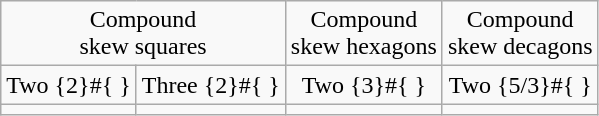<table class=wikitable>
<tr align=center>
<td colspan=2>Compound<br>skew squares</td>
<td>Compound<br>skew hexagons</td>
<td>Compound<br>skew decagons</td>
</tr>
<tr align=center>
<td>Two {2}#{ }</td>
<td>Three {2}#{ }</td>
<td>Two {3}#{ }</td>
<td>Two {5/3}#{ }</td>
</tr>
<tr align=center>
<td></td>
<td></td>
<td></td>
<td></td>
</tr>
</table>
